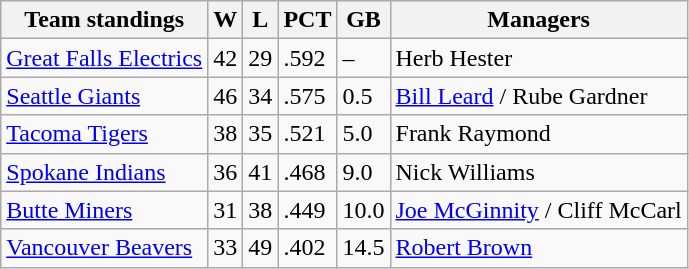<table class="wikitable">
<tr>
<th>Team standings</th>
<th>W</th>
<th>L</th>
<th>PCT</th>
<th>GB</th>
<th>Managers</th>
</tr>
<tr>
<td><a href='#'>Great Falls Electrics</a></td>
<td>42</td>
<td>29</td>
<td>.592</td>
<td>–</td>
<td>Herb Hester</td>
</tr>
<tr>
<td><a href='#'>Seattle Giants</a></td>
<td>46</td>
<td>34</td>
<td>.575</td>
<td>0.5</td>
<td><a href='#'>Bill Leard</a> / Rube Gardner</td>
</tr>
<tr>
<td><a href='#'>Tacoma Tigers</a></td>
<td>38</td>
<td>35</td>
<td>.521</td>
<td>5.0</td>
<td>Frank Raymond</td>
</tr>
<tr>
<td><a href='#'>Spokane Indians</a></td>
<td>36</td>
<td>41</td>
<td>.468</td>
<td>9.0</td>
<td>Nick Williams</td>
</tr>
<tr>
<td><a href='#'>Butte Miners</a></td>
<td>31</td>
<td>38</td>
<td>.449</td>
<td>10.0</td>
<td><a href='#'>Joe McGinnity</a> / Cliff McCarl</td>
</tr>
<tr>
<td><a href='#'>Vancouver Beavers</a></td>
<td>33</td>
<td>49</td>
<td>.402</td>
<td>14.5</td>
<td><a href='#'>Robert Brown</a></td>
</tr>
</table>
